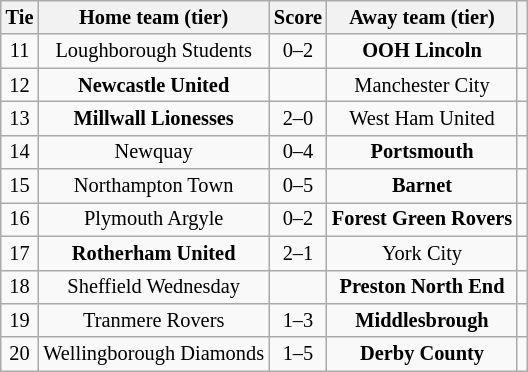<table class="wikitable" style="text-align:center; font-size:85%">
<tr>
<th>Tie</th>
<th>Home team (tier)</th>
<th>Score</th>
<th>Away team (tier)</th>
<th></th>
</tr>
<tr>
<td align="center">11</td>
<td>Loughborough Students</td>
<td align="center">0–2</td>
<td><strong>OOH Lincoln</strong></td>
<td></td>
</tr>
<tr>
<td align="center">12</td>
<td><strong>Newcastle United</strong></td>
<td align="center"></td>
<td>Manchester City</td>
<td></td>
</tr>
<tr>
<td align="center">13</td>
<td><strong>Millwall Lionesses</strong></td>
<td align="center">2–0</td>
<td>West Ham United</td>
<td></td>
</tr>
<tr>
<td align="center">14</td>
<td>Newquay</td>
<td align="center">0–4</td>
<td><strong>Portsmouth</strong></td>
<td></td>
</tr>
<tr>
<td align="center">15</td>
<td>Northampton Town</td>
<td align="center">0–5</td>
<td><strong>Barnet</strong></td>
<td></td>
</tr>
<tr>
<td align="center">16</td>
<td>Plymouth Argyle</td>
<td align="center">0–2</td>
<td><strong>Forest Green Rovers</strong></td>
<td></td>
</tr>
<tr>
<td align="center">17</td>
<td><strong>Rotherham United</strong></td>
<td align="center">2–1</td>
<td>York City</td>
<td></td>
</tr>
<tr>
<td align="center">18</td>
<td>Sheffield Wednesday</td>
<td align="center"></td>
<td><strong>Preston North End</strong></td>
<td></td>
</tr>
<tr>
<td align="center">19</td>
<td>Tranmere Rovers</td>
<td align="center">1–3</td>
<td><strong>Middlesbrough</strong></td>
<td></td>
</tr>
<tr>
<td align="center">20</td>
<td>Wellingborough Diamonds</td>
<td align="center">1–5</td>
<td><strong>Derby County</strong></td>
<td></td>
</tr>
</table>
